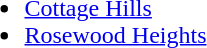<table>
<tr valign="top">
<td><br><ul><li><a href='#'>Cottage Hills</a></li><li><a href='#'>Rosewood Heights</a></li></ul></td>
</tr>
</table>
